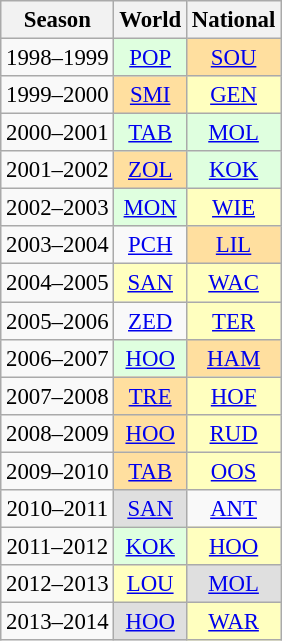<table class="wikitable" style="text-align:center; font-size:95%">
<tr>
<th>Season</th>
<th>World</th>
<th>National</th>
</tr>
<tr>
<td>1998–1999</td>
<td bgcolor="#DFFFDF"><a href='#'>POP</a> <br></td>
<td bgcolor="#FFDF9F"><a href='#'>SOU</a> <br></td>
</tr>
<tr>
<td>1999–2000</td>
<td bgcolor="#FFDF9F"><a href='#'>SMI</a> <br></td>
<td bgcolor="#FFFFBF"><a href='#'>GEN</a> <br></td>
</tr>
<tr>
<td>2000–2001</td>
<td bgcolor="#DFFFDF"><a href='#'>TAB</a> <br></td>
<td bgcolor="#DFFFDF"><a href='#'>MOL</a> <br></td>
</tr>
<tr>
<td>2001–2002</td>
<td bgcolor="#FFDF9F"><a href='#'>ZOL</a> <br></td>
<td bgcolor="#DFFFDF"><a href='#'>KOK</a> <br></td>
</tr>
<tr>
<td>2002–2003</td>
<td bgcolor="#DFFFDF"><a href='#'>MON</a> <br></td>
<td bgcolor="#FFFFBF"><a href='#'>WIE</a> <br></td>
</tr>
<tr>
<td>2003–2004</td>
<td><a href='#'>PCH</a> <br></td>
<td bgcolor="#FFDF9F"><a href='#'>LIL</a> <br></td>
</tr>
<tr>
<td>2004–2005</td>
<td bgcolor="#FFFFBF"><a href='#'>SAN</a> <br></td>
<td bgcolor="#FFFFBF"><a href='#'>WAC</a> <br></td>
</tr>
<tr>
<td>2005–2006</td>
<td><a href='#'>ZED</a> <br></td>
<td bgcolor="#FFFFBF"><a href='#'>TER</a> <br></td>
</tr>
<tr>
<td>2006–2007</td>
<td bgcolor="#DFFFDF"><a href='#'>HOO</a> <br></td>
<td bgcolor="#FFDF9F"><a href='#'>HAM</a> <br></td>
</tr>
<tr>
<td>2007–2008</td>
<td bgcolor="#FFDF9F"><a href='#'>TRE</a> <br></td>
<td bgcolor="#FFFFBF"><a href='#'>HOF</a> <br></td>
</tr>
<tr>
<td>2008–2009</td>
<td bgcolor="#FFDF9F"><a href='#'>HOO</a> <br></td>
<td bgcolor="#FFFFBF"><a href='#'>RUD</a> <br></td>
</tr>
<tr>
<td>2009–2010</td>
<td bgcolor="#FFDF9F"><a href='#'>TAB</a> <br></td>
<td bgcolor="#FFFFBF"><a href='#'>OOS</a> <br></td>
</tr>
<tr>
<td>2010–2011</td>
<td bgcolor="#DFDFDF"><a href='#'>SAN</a> <br></td>
<td><a href='#'>ANT</a> <br></td>
</tr>
<tr>
<td>2011–2012</td>
<td bgcolor="#DFFFDF"><a href='#'>KOK</a> <br></td>
<td bgcolor="#FFFFBF"><a href='#'>HOO</a> <br></td>
</tr>
<tr>
<td>2012–2013</td>
<td bgcolor="#FFFFBF"><a href='#'>LOU</a> <br></td>
<td bgcolor="#DFDFDF"><a href='#'>MOL</a> <br></td>
</tr>
<tr>
<td>2013–2014</td>
<td bgcolor="#DFDFDF"><a href='#'>HOO</a> <br></td>
<td bgcolor="#FFFFBF"><a href='#'>WAR</a> <br></td>
</tr>
</table>
